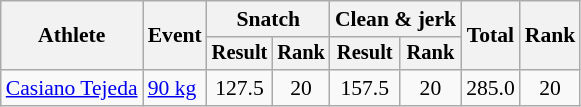<table class="wikitable" style="font-size:90%">
<tr>
<th rowspan="2">Athlete</th>
<th rowspan="2">Event</th>
<th colspan="2">Snatch</th>
<th colspan="2">Clean & jerk</th>
<th rowspan="2">Total</th>
<th rowspan="2">Rank</th>
</tr>
<tr style="font-size:95%">
<th>Result</th>
<th>Rank</th>
<th>Result</th>
<th>Rank</th>
</tr>
<tr align=center>
<td align=left><a href='#'>Casiano Tejeda</a></td>
<td align=left><a href='#'>90 kg</a></td>
<td>127.5</td>
<td>20</td>
<td>157.5</td>
<td>20</td>
<td>285.0</td>
<td>20</td>
</tr>
</table>
